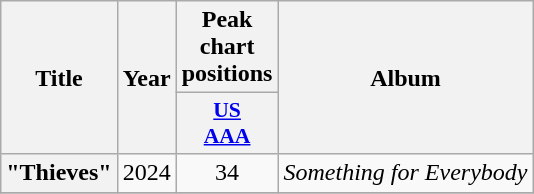<table class="wikitable plainrowheaders" style="text-align:center;">
<tr>
<th rowspan="2">Title</th>
<th rowspan="2">Year</th>
<th>Peak chart positions</th>
<th rowspan="2">Album</th>
</tr>
<tr>
<th scope="col" style="width:3em;font-size:90%;"><a href='#'>US<br>AAA</a></th>
</tr>
<tr>
<th scope="row">"Thieves" <br></th>
<td>2024</td>
<td>34</td>
<td><em>Something for Everybody</em></td>
</tr>
<tr>
</tr>
</table>
